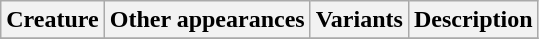<table class="wikitable">
<tr ">
<th>Creature</th>
<th>Other appearances</th>
<th>Variants</th>
<th>Description</th>
</tr>
<tr>
</tr>
</table>
